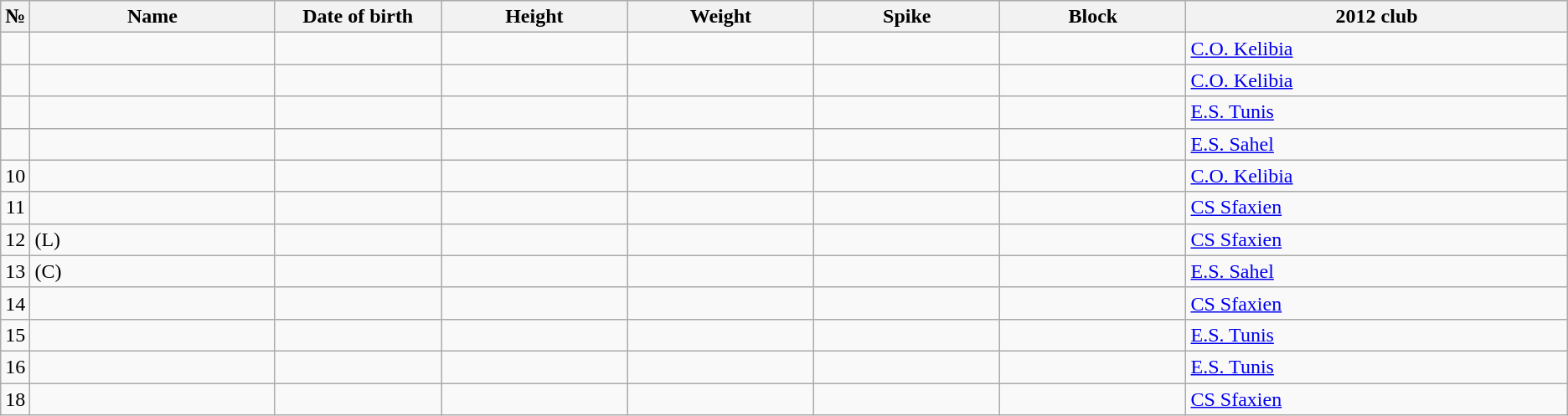<table class="wikitable sortable" style="font-size:100%; text-align:center;">
<tr>
<th>№</th>
<th style="width:12em">Name</th>
<th style="width:8em">Date of birth</th>
<th style="width:9em">Height</th>
<th style="width:9em">Weight</th>
<th style="width:9em">Spike</th>
<th style="width:9em">Block</th>
<th style="width:19em">2012 club</th>
</tr>
<tr>
<td></td>
<td style="text-align:left;"></td>
<td style="text-align:right;"></td>
<td></td>
<td></td>
<td></td>
<td></td>
<td style="text-align:left;"> <a href='#'>C.O. Kelibia</a></td>
</tr>
<tr>
<td></td>
<td style="text-align:left;"></td>
<td style="text-align:right;"></td>
<td></td>
<td></td>
<td></td>
<td></td>
<td style="text-align:left;"> <a href='#'>C.O. Kelibia</a></td>
</tr>
<tr>
<td></td>
<td style="text-align:left;"></td>
<td style="text-align:right;"></td>
<td></td>
<td></td>
<td></td>
<td></td>
<td style="text-align:left;"> <a href='#'>E.S. Tunis</a></td>
</tr>
<tr>
<td></td>
<td style="text-align:left;"></td>
<td style="text-align:right;"></td>
<td></td>
<td></td>
<td></td>
<td></td>
<td style="text-align:left;"> <a href='#'>E.S. Sahel</a></td>
</tr>
<tr>
<td>10</td>
<td style="text-align:left;"></td>
<td style="text-align:right;"></td>
<td></td>
<td></td>
<td></td>
<td></td>
<td style="text-align:left;"> <a href='#'>C.O. Kelibia</a></td>
</tr>
<tr>
<td>11</td>
<td style="text-align:left;"></td>
<td style="text-align:right;"></td>
<td></td>
<td></td>
<td></td>
<td></td>
<td style="text-align:left;"> <a href='#'>CS Sfaxien</a></td>
</tr>
<tr>
<td>12</td>
<td style="text-align:left;"> (L)</td>
<td style="text-align:right;"></td>
<td></td>
<td></td>
<td></td>
<td></td>
<td style="text-align:left;"> <a href='#'>CS Sfaxien</a></td>
</tr>
<tr>
<td>13</td>
<td style="text-align:left;"> (C)</td>
<td style="text-align:right;"></td>
<td></td>
<td></td>
<td></td>
<td></td>
<td style="text-align:left;"> <a href='#'>E.S. Sahel</a></td>
</tr>
<tr>
<td>14</td>
<td style="text-align:left;"></td>
<td style="text-align:right;"></td>
<td></td>
<td></td>
<td></td>
<td></td>
<td style="text-align:left;"> <a href='#'>CS Sfaxien</a></td>
</tr>
<tr>
<td>15</td>
<td style="text-align:left;"></td>
<td style="text-align:right;"></td>
<td></td>
<td></td>
<td></td>
<td></td>
<td style="text-align:left;"> <a href='#'>E.S. Tunis</a></td>
</tr>
<tr>
<td>16</td>
<td style="text-align:left;"></td>
<td style="text-align:right;"></td>
<td></td>
<td></td>
<td></td>
<td></td>
<td style="text-align:left;"> <a href='#'>E.S. Tunis</a></td>
</tr>
<tr>
<td>18</td>
<td style="text-align:left;"></td>
<td style="text-align:right;"></td>
<td></td>
<td></td>
<td></td>
<td></td>
<td style="text-align:left;"> <a href='#'>CS Sfaxien</a></td>
</tr>
</table>
